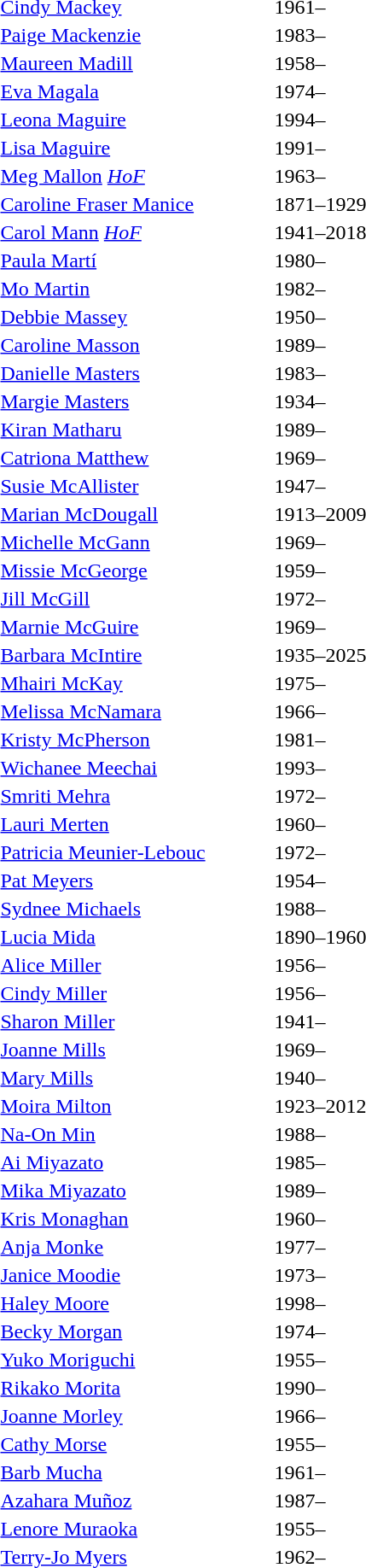<table>
<tr>
<td style="width:210px"> <a href='#'>Cindy Mackey</a></td>
<td>1961–</td>
</tr>
<tr>
<td> <a href='#'>Paige Mackenzie</a></td>
<td>1983–</td>
</tr>
<tr>
<td> <a href='#'>Maureen Madill</a></td>
<td>1958–</td>
</tr>
<tr>
<td> <a href='#'>Eva Magala</a></td>
<td>1974–</td>
</tr>
<tr>
<td> <a href='#'>Leona Maguire</a></td>
<td>1994–</td>
</tr>
<tr>
<td> <a href='#'>Lisa Maguire</a></td>
<td>1991–</td>
</tr>
<tr>
<td> <a href='#'>Meg Mallon</a> <em><a href='#'><span>HoF</span></a></em></td>
<td>1963–</td>
</tr>
<tr>
<td> <a href='#'>Caroline Fraser Manice</a></td>
<td>1871–1929</td>
</tr>
<tr>
<td> <a href='#'>Carol Mann</a> <em><a href='#'><span>HoF</span></a></em></td>
<td>1941–2018</td>
</tr>
<tr>
<td> <a href='#'>Paula Martí</a></td>
<td>1980–</td>
</tr>
<tr>
<td> <a href='#'>Mo Martin</a></td>
<td>1982–</td>
</tr>
<tr>
<td> <a href='#'>Debbie Massey</a></td>
<td>1950–</td>
</tr>
<tr>
<td> <a href='#'>Caroline Masson</a></td>
<td>1989–</td>
</tr>
<tr>
<td> <a href='#'>Danielle Masters</a></td>
<td>1983–</td>
</tr>
<tr>
<td> <a href='#'>Margie Masters</a></td>
<td>1934–</td>
</tr>
<tr>
<td> <a href='#'>Kiran Matharu</a></td>
<td>1989–</td>
</tr>
<tr>
<td> <a href='#'>Catriona Matthew</a></td>
<td>1969–</td>
</tr>
<tr>
<td> <a href='#'>Susie McAllister</a></td>
<td>1947–</td>
</tr>
<tr>
<td> <a href='#'>Marian McDougall</a></td>
<td>1913–2009</td>
</tr>
<tr>
<td> <a href='#'>Michelle McGann</a></td>
<td>1969–</td>
</tr>
<tr>
<td> <a href='#'>Missie McGeorge</a></td>
<td>1959–</td>
</tr>
<tr>
<td> <a href='#'>Jill McGill</a></td>
<td>1972–</td>
</tr>
<tr>
<td> <a href='#'>Marnie McGuire</a></td>
<td>1969–</td>
</tr>
<tr>
<td> <a href='#'>Barbara McIntire</a></td>
<td>1935–2025</td>
</tr>
<tr>
<td> <a href='#'>Mhairi McKay</a></td>
<td>1975–</td>
</tr>
<tr>
<td> <a href='#'>Melissa McNamara</a></td>
<td>1966–</td>
</tr>
<tr>
<td> <a href='#'>Kristy McPherson</a></td>
<td>1981–</td>
</tr>
<tr>
<td> <a href='#'>Wichanee Meechai</a></td>
<td>1993–</td>
</tr>
<tr>
<td> <a href='#'>Smriti Mehra</a></td>
<td>1972–</td>
</tr>
<tr>
<td> <a href='#'>Lauri Merten</a></td>
<td>1960–</td>
</tr>
<tr>
<td> <a href='#'>Patricia Meunier-Lebouc</a></td>
<td>1972–</td>
</tr>
<tr>
<td> <a href='#'>Pat Meyers</a></td>
<td>1954–</td>
</tr>
<tr>
<td> <a href='#'>Sydnee Michaels</a></td>
<td>1988–</td>
</tr>
<tr>
<td> <a href='#'>Lucia Mida</a></td>
<td>1890–1960</td>
</tr>
<tr>
<td> <a href='#'>Alice Miller</a></td>
<td>1956–</td>
</tr>
<tr>
<td> <a href='#'>Cindy Miller</a></td>
<td>1956–</td>
</tr>
<tr>
<td> <a href='#'>Sharon Miller</a></td>
<td>1941–</td>
</tr>
<tr>
<td> <a href='#'>Joanne Mills</a></td>
<td>1969–</td>
</tr>
<tr>
<td> <a href='#'>Mary Mills</a></td>
<td>1940–</td>
</tr>
<tr>
<td> <a href='#'>Moira Milton</a></td>
<td>1923–2012</td>
</tr>
<tr>
<td> <a href='#'>Na-On Min</a></td>
<td>1988–</td>
</tr>
<tr>
<td> <a href='#'>Ai Miyazato</a></td>
<td>1985–</td>
</tr>
<tr>
<td> <a href='#'>Mika Miyazato</a></td>
<td>1989–</td>
</tr>
<tr>
<td> <a href='#'>Kris Monaghan</a></td>
<td>1960–</td>
</tr>
<tr>
<td> <a href='#'>Anja Monke</a></td>
<td>1977–</td>
</tr>
<tr>
<td> <a href='#'>Janice Moodie</a></td>
<td>1973–</td>
</tr>
<tr>
<td> <a href='#'>Haley Moore</a></td>
<td>1998–</td>
</tr>
<tr>
<td> <a href='#'>Becky Morgan</a></td>
<td>1974–</td>
</tr>
<tr>
<td> <a href='#'>Yuko Moriguchi</a></td>
<td>1955–</td>
</tr>
<tr>
<td> <a href='#'>Rikako Morita</a></td>
<td>1990–</td>
</tr>
<tr>
<td> <a href='#'>Joanne Morley</a></td>
<td>1966–</td>
</tr>
<tr>
<td> <a href='#'>Cathy Morse</a></td>
<td>1955–</td>
</tr>
<tr>
<td> <a href='#'>Barb Mucha</a></td>
<td>1961–</td>
</tr>
<tr>
<td> <a href='#'>Azahara Muñoz</a></td>
<td>1987–</td>
</tr>
<tr>
<td> <a href='#'>Lenore Muraoka</a></td>
<td>1955–</td>
</tr>
<tr>
<td> <a href='#'>Terry-Jo Myers</a></td>
<td>1962–</td>
</tr>
</table>
